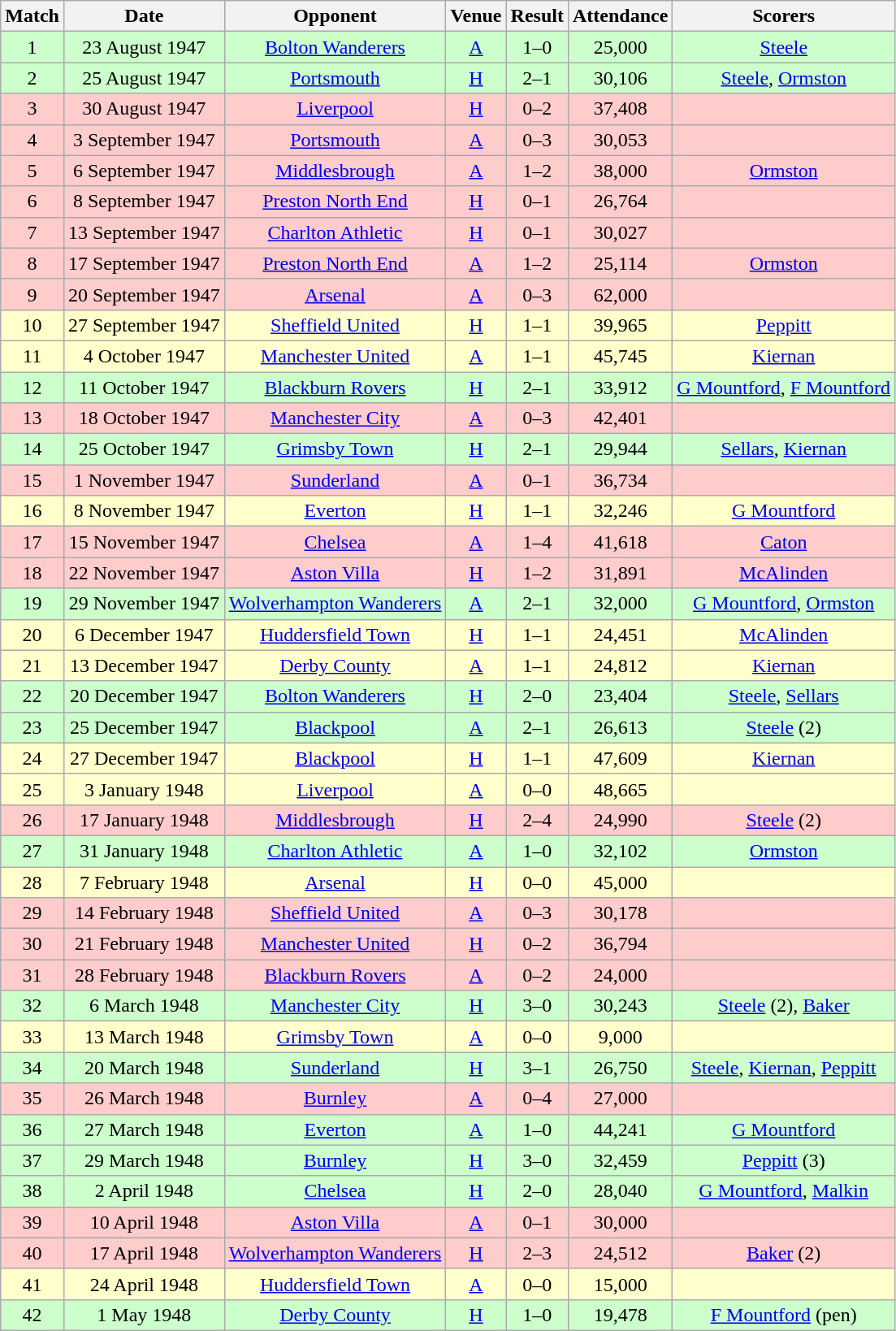<table class="wikitable " style="font-size:100%; text-align:center">
<tr>
<th>Match</th>
<th>Date</th>
<th>Opponent</th>
<th>Venue</th>
<th>Result</th>
<th>Attendance</th>
<th>Scorers</th>
</tr>
<tr style="background-color: #CCFFCC;">
<td>1</td>
<td>23 August 1947</td>
<td><a href='#'>Bolton Wanderers</a></td>
<td><a href='#'>A</a></td>
<td>1–0</td>
<td>25,000</td>
<td><a href='#'>Steele</a></td>
</tr>
<tr style="background-color: #CCFFCC;">
<td>2</td>
<td>25 August 1947</td>
<td><a href='#'>Portsmouth</a></td>
<td><a href='#'>H</a></td>
<td>2–1</td>
<td>30,106</td>
<td><a href='#'>Steele</a>, <a href='#'>Ormston</a></td>
</tr>
<tr style="background-color: #FFCCCC;">
<td>3</td>
<td>30 August 1947</td>
<td><a href='#'>Liverpool</a></td>
<td><a href='#'>H</a></td>
<td>0–2</td>
<td>37,408</td>
<td></td>
</tr>
<tr style="background-color: #FFCCCC;">
<td>4</td>
<td>3 September 1947</td>
<td><a href='#'>Portsmouth</a></td>
<td><a href='#'>A</a></td>
<td>0–3</td>
<td>30,053</td>
<td></td>
</tr>
<tr style="background-color: #FFCCCC;">
<td>5</td>
<td>6 September 1947</td>
<td><a href='#'>Middlesbrough</a></td>
<td><a href='#'>A</a></td>
<td>1–2</td>
<td>38,000</td>
<td><a href='#'>Ormston</a></td>
</tr>
<tr style="background-color: #FFCCCC;">
<td>6</td>
<td>8 September 1947</td>
<td><a href='#'>Preston North End</a></td>
<td><a href='#'>H</a></td>
<td>0–1</td>
<td>26,764</td>
<td></td>
</tr>
<tr style="background-color: #FFCCCC;">
<td>7</td>
<td>13 September 1947</td>
<td><a href='#'>Charlton Athletic</a></td>
<td><a href='#'>H</a></td>
<td>0–1</td>
<td>30,027</td>
<td></td>
</tr>
<tr style="background-color: #FFCCCC;">
<td>8</td>
<td>17 September 1947</td>
<td><a href='#'>Preston North End</a></td>
<td><a href='#'>A</a></td>
<td>1–2</td>
<td>25,114</td>
<td><a href='#'>Ormston</a></td>
</tr>
<tr style="background-color: #FFCCCC;">
<td>9</td>
<td>20 September 1947</td>
<td><a href='#'>Arsenal</a></td>
<td><a href='#'>A</a></td>
<td>0–3</td>
<td>62,000</td>
<td></td>
</tr>
<tr style="background-color: #FFFFCC;">
<td>10</td>
<td>27 September 1947</td>
<td><a href='#'>Sheffield United</a></td>
<td><a href='#'>H</a></td>
<td>1–1</td>
<td>39,965</td>
<td><a href='#'>Peppitt</a></td>
</tr>
<tr style="background-color: #FFFFCC;">
<td>11</td>
<td>4 October 1947</td>
<td><a href='#'>Manchester United</a></td>
<td><a href='#'>A</a></td>
<td>1–1</td>
<td>45,745</td>
<td><a href='#'>Kiernan</a></td>
</tr>
<tr style="background-color: #CCFFCC;">
<td>12</td>
<td>11 October 1947</td>
<td><a href='#'>Blackburn Rovers</a></td>
<td><a href='#'>H</a></td>
<td>2–1</td>
<td>33,912</td>
<td><a href='#'>G Mountford</a>, <a href='#'>F Mountford</a></td>
</tr>
<tr style="background-color: #FFCCCC;">
<td>13</td>
<td>18 October 1947</td>
<td><a href='#'>Manchester City</a></td>
<td><a href='#'>A</a></td>
<td>0–3</td>
<td>42,401</td>
<td></td>
</tr>
<tr style="background-color: #CCFFCC;">
<td>14</td>
<td>25 October 1947</td>
<td><a href='#'>Grimsby Town</a></td>
<td><a href='#'>H</a></td>
<td>2–1</td>
<td>29,944</td>
<td><a href='#'>Sellars</a>, <a href='#'>Kiernan</a></td>
</tr>
<tr style="background-color: #FFCCCC;">
<td>15</td>
<td>1 November 1947</td>
<td><a href='#'>Sunderland</a></td>
<td><a href='#'>A</a></td>
<td>0–1</td>
<td>36,734</td>
<td></td>
</tr>
<tr style="background-color: #FFFFCC;">
<td>16</td>
<td>8 November 1947</td>
<td><a href='#'>Everton</a></td>
<td><a href='#'>H</a></td>
<td>1–1</td>
<td>32,246</td>
<td><a href='#'>G Mountford</a></td>
</tr>
<tr style="background-color: #FFCCCC;">
<td>17</td>
<td>15 November 1947</td>
<td><a href='#'>Chelsea</a></td>
<td><a href='#'>A</a></td>
<td>1–4</td>
<td>41,618</td>
<td><a href='#'>Caton</a></td>
</tr>
<tr style="background-color: #FFCCCC;">
<td>18</td>
<td>22 November 1947</td>
<td><a href='#'>Aston Villa</a></td>
<td><a href='#'>H</a></td>
<td>1–2</td>
<td>31,891</td>
<td><a href='#'>McAlinden</a></td>
</tr>
<tr style="background-color: #CCFFCC;">
<td>19</td>
<td>29 November 1947</td>
<td><a href='#'>Wolverhampton Wanderers</a></td>
<td><a href='#'>A</a></td>
<td>2–1</td>
<td>32,000</td>
<td><a href='#'>G Mountford</a>, <a href='#'>Ormston</a></td>
</tr>
<tr style="background-color: #FFFFCC;">
<td>20</td>
<td>6 December 1947</td>
<td><a href='#'>Huddersfield Town</a></td>
<td><a href='#'>H</a></td>
<td>1–1</td>
<td>24,451</td>
<td><a href='#'>McAlinden</a></td>
</tr>
<tr style="background-color: #FFFFCC;">
<td>21</td>
<td>13 December 1947</td>
<td><a href='#'>Derby County</a></td>
<td><a href='#'>A</a></td>
<td>1–1</td>
<td>24,812</td>
<td><a href='#'>Kiernan</a></td>
</tr>
<tr style="background-color: #CCFFCC;">
<td>22</td>
<td>20 December 1947</td>
<td><a href='#'>Bolton Wanderers</a></td>
<td><a href='#'>H</a></td>
<td>2–0</td>
<td>23,404</td>
<td><a href='#'>Steele</a>, <a href='#'>Sellars</a></td>
</tr>
<tr style="background-color: #CCFFCC;">
<td>23</td>
<td>25 December 1947</td>
<td><a href='#'>Blackpool</a></td>
<td><a href='#'>A</a></td>
<td>2–1</td>
<td>26,613</td>
<td><a href='#'>Steele</a> (2)</td>
</tr>
<tr style="background-color: #FFFFCC;">
<td>24</td>
<td>27 December 1947</td>
<td><a href='#'>Blackpool</a></td>
<td><a href='#'>H</a></td>
<td>1–1</td>
<td>47,609</td>
<td><a href='#'>Kiernan</a></td>
</tr>
<tr style="background-color: #FFFFCC;">
<td>25</td>
<td>3 January 1948</td>
<td><a href='#'>Liverpool</a></td>
<td><a href='#'>A</a></td>
<td>0–0</td>
<td>48,665</td>
<td></td>
</tr>
<tr style="background-color: #FFCCCC;">
<td>26</td>
<td>17 January 1948</td>
<td><a href='#'>Middlesbrough</a></td>
<td><a href='#'>H</a></td>
<td>2–4</td>
<td>24,990</td>
<td><a href='#'>Steele</a> (2)</td>
</tr>
<tr style="background-color: #CCFFCC;">
<td>27</td>
<td>31 January 1948</td>
<td><a href='#'>Charlton Athletic</a></td>
<td><a href='#'>A</a></td>
<td>1–0</td>
<td>32,102</td>
<td><a href='#'>Ormston</a></td>
</tr>
<tr style="background-color: #FFFFCC;">
<td>28</td>
<td>7 February 1948</td>
<td><a href='#'>Arsenal</a></td>
<td><a href='#'>H</a></td>
<td>0–0</td>
<td>45,000</td>
<td></td>
</tr>
<tr style="background-color: #FFCCCC;">
<td>29</td>
<td>14 February 1948</td>
<td><a href='#'>Sheffield United</a></td>
<td><a href='#'>A</a></td>
<td>0–3</td>
<td>30,178</td>
<td></td>
</tr>
<tr style="background-color: #FFCCCC;">
<td>30</td>
<td>21 February 1948</td>
<td><a href='#'>Manchester United</a></td>
<td><a href='#'>H</a></td>
<td>0–2</td>
<td>36,794</td>
<td></td>
</tr>
<tr style="background-color: #FFCCCC;">
<td>31</td>
<td>28 February 1948</td>
<td><a href='#'>Blackburn Rovers</a></td>
<td><a href='#'>A</a></td>
<td>0–2</td>
<td>24,000</td>
<td></td>
</tr>
<tr style="background-color: #CCFFCC;">
<td>32</td>
<td>6 March 1948</td>
<td><a href='#'>Manchester City</a></td>
<td><a href='#'>H</a></td>
<td>3–0</td>
<td>30,243</td>
<td><a href='#'>Steele</a> (2), <a href='#'>Baker</a></td>
</tr>
<tr style="background-color: #FFFFCC;">
<td>33</td>
<td>13 March 1948</td>
<td><a href='#'>Grimsby Town</a></td>
<td><a href='#'>A</a></td>
<td>0–0</td>
<td>9,000</td>
<td></td>
</tr>
<tr style="background-color: #CCFFCC;">
<td>34</td>
<td>20 March 1948</td>
<td><a href='#'>Sunderland</a></td>
<td><a href='#'>H</a></td>
<td>3–1</td>
<td>26,750</td>
<td><a href='#'>Steele</a>, <a href='#'>Kiernan</a>, <a href='#'>Peppitt</a></td>
</tr>
<tr style="background-color: #FFCCCC;">
<td>35</td>
<td>26 March 1948</td>
<td><a href='#'>Burnley</a></td>
<td><a href='#'>A</a></td>
<td>0–4</td>
<td>27,000</td>
<td></td>
</tr>
<tr style="background-color: #CCFFCC;">
<td>36</td>
<td>27 March 1948</td>
<td><a href='#'>Everton</a></td>
<td><a href='#'>A</a></td>
<td>1–0</td>
<td>44,241</td>
<td><a href='#'>G Mountford</a></td>
</tr>
<tr style="background-color: #CCFFCC;">
<td>37</td>
<td>29 March 1948</td>
<td><a href='#'>Burnley</a></td>
<td><a href='#'>H</a></td>
<td>3–0</td>
<td>32,459</td>
<td><a href='#'>Peppitt</a> (3)</td>
</tr>
<tr style="background-color: #CCFFCC;">
<td>38</td>
<td>2 April 1948</td>
<td><a href='#'>Chelsea</a></td>
<td><a href='#'>H</a></td>
<td>2–0</td>
<td>28,040</td>
<td><a href='#'>G Mountford</a>, <a href='#'>Malkin</a></td>
</tr>
<tr style="background-color: #FFCCCC;">
<td>39</td>
<td>10 April 1948</td>
<td><a href='#'>Aston Villa</a></td>
<td><a href='#'>A</a></td>
<td>0–1</td>
<td>30,000</td>
<td></td>
</tr>
<tr style="background-color: #FFCCCC;">
<td>40</td>
<td>17 April 1948</td>
<td><a href='#'>Wolverhampton Wanderers</a></td>
<td><a href='#'>H</a></td>
<td>2–3</td>
<td>24,512</td>
<td><a href='#'>Baker</a> (2)</td>
</tr>
<tr style="background-color: #FFFFCC;">
<td>41</td>
<td>24 April 1948</td>
<td><a href='#'>Huddersfield Town</a></td>
<td><a href='#'>A</a></td>
<td>0–0</td>
<td>15,000</td>
<td></td>
</tr>
<tr style="background-color: #CCFFCC;">
<td>42</td>
<td>1 May 1948</td>
<td><a href='#'>Derby County</a></td>
<td><a href='#'>H</a></td>
<td>1–0</td>
<td>19,478</td>
<td><a href='#'>F Mountford</a> (pen)</td>
</tr>
</table>
